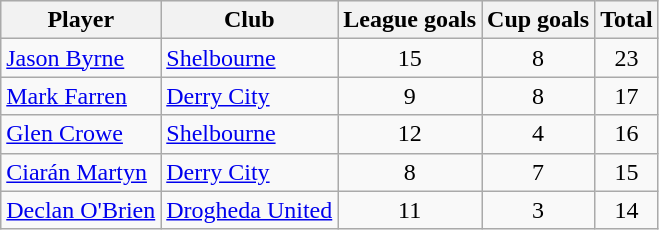<table class="wikitable sortable">
<tr style="text-align:center; background:#efefef;">
<th>Player</th>
<th>Club</th>
<th>League goals</th>
<th>Cup goals</th>
<th>Total</th>
</tr>
<tr align=left>
<td> <a href='#'>Jason Byrne</a></td>
<td><a href='#'>Shelbourne</a></td>
<td style="text-align:center;">15</td>
<td style="text-align:center;">8</td>
<td style="text-align:center;">23</td>
</tr>
<tr align=left>
<td> <a href='#'>Mark Farren</a></td>
<td><a href='#'>Derry City</a></td>
<td style="text-align:center;">9</td>
<td style="text-align:center;">8</td>
<td style="text-align:center;">17</td>
</tr>
<tr align=left>
<td> <a href='#'>Glen Crowe</a></td>
<td><a href='#'>Shelbourne</a></td>
<td style="text-align:center;">12</td>
<td style="text-align:center;">4</td>
<td style="text-align:center;">16</td>
</tr>
<tr align=left>
<td> <a href='#'>Ciarán Martyn</a></td>
<td><a href='#'>Derry City</a></td>
<td style="text-align:center;">8</td>
<td style="text-align:center;">7</td>
<td style="text-align:center;">15</td>
</tr>
<tr align=left>
<td> <a href='#'>Declan O'Brien</a></td>
<td><a href='#'>Drogheda United</a></td>
<td style="text-align:center;">11</td>
<td style="text-align:center;">3</td>
<td style="text-align:center;">14</td>
</tr>
</table>
